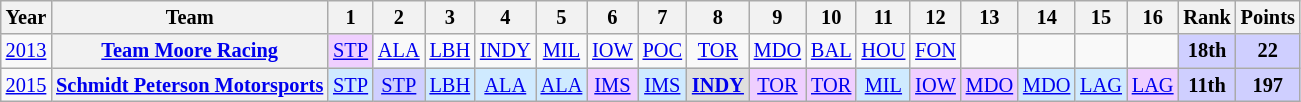<table class="wikitable" style="text-align:center; font-size:85%">
<tr>
<th>Year</th>
<th>Team</th>
<th>1</th>
<th>2</th>
<th>3</th>
<th>4</th>
<th>5</th>
<th>6</th>
<th>7</th>
<th>8</th>
<th>9</th>
<th>10</th>
<th>11</th>
<th>12</th>
<th>13</th>
<th>14</th>
<th>15</th>
<th>16</th>
<th>Rank</th>
<th>Points</th>
</tr>
<tr>
<td><a href='#'>2013</a></td>
<th nowrap><a href='#'>Team Moore Racing</a></th>
<td style="background:#EFCFFF;"><a href='#'>STP</a><br></td>
<td><a href='#'>ALA</a></td>
<td><a href='#'>LBH</a></td>
<td><a href='#'>INDY</a></td>
<td><a href='#'>MIL</a></td>
<td><a href='#'>IOW</a></td>
<td><a href='#'>POC</a></td>
<td><a href='#'>TOR</a></td>
<td><a href='#'>MDO</a></td>
<td><a href='#'>BAL</a></td>
<td><a href='#'>HOU</a></td>
<td><a href='#'>FON</a></td>
<td></td>
<td></td>
<td></td>
<td></td>
<td style="background:#CFCFFF;"><strong>18th</strong></td>
<td style="background:#CFCFFF;"><strong>22</strong></td>
</tr>
<tr>
<td><a href='#'>2015</a></td>
<th nowrap><a href='#'>Schmidt Peterson Motorsports</a></th>
<td style="background:#CFEAFF;"><a href='#'>STP</a><br></td>
<td style="background:#CFCFFF;"><a href='#'>STP</a><br></td>
<td style="background:#CFEAFF;"><a href='#'>LBH</a><br></td>
<td style="background:#CFEAFF;"><a href='#'>ALA</a><br></td>
<td style="background:#CFEAFF;"><a href='#'>ALA</a><br></td>
<td style="background:#EFCFFF;"><a href='#'>IMS</a><br></td>
<td style="background:#CFEAFF;"><a href='#'>IMS</a><br></td>
<td style="background:#DFDFDF;"><strong><a href='#'>INDY</a></strong><br></td>
<td style="background:#EFCFFF;"><a href='#'>TOR</a><br></td>
<td style="background:#EFCFFF;"><a href='#'>TOR</a><br></td>
<td style="background:#CFEAFF;"><a href='#'>MIL</a><br></td>
<td style="background:#EFCFFF;"><a href='#'>IOW</a><br></td>
<td style="background:#EFCFFF;"><a href='#'>MDO</a><br></td>
<td style="background:#CFEAFF;"><a href='#'>MDO</a><br></td>
<td style="background:#CFEAFF;"><a href='#'>LAG</a><br></td>
<td style="background:#EFCFFF;"><a href='#'>LAG</a><br></td>
<th style="background:#CFCFFF;">11th</th>
<th style="background:#CFCFFF;">197</th>
</tr>
</table>
